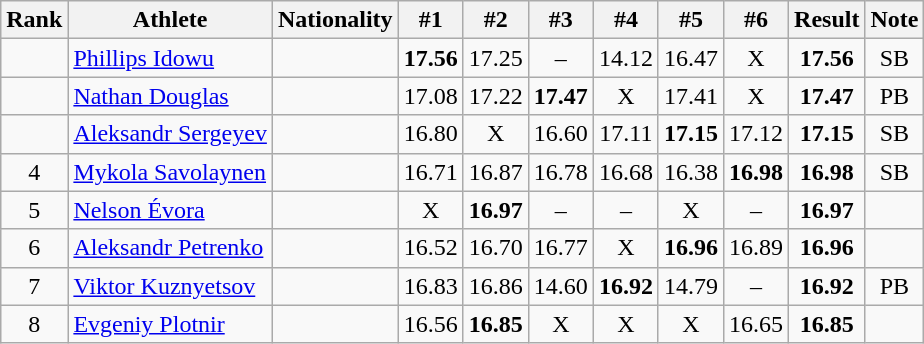<table class="wikitable" style="text-align:center">
<tr>
<th>Rank</th>
<th>Athlete</th>
<th>Nationality</th>
<th>#1</th>
<th>#2</th>
<th>#3</th>
<th>#4</th>
<th>#5</th>
<th>#6</th>
<th>Result</th>
<th>Note</th>
</tr>
<tr>
<td></td>
<td align=left><a href='#'>Phillips Idowu</a></td>
<td align=left></td>
<td><strong>17.56</strong></td>
<td>17.25</td>
<td>–</td>
<td>14.12</td>
<td>16.47</td>
<td>X</td>
<td><strong>17.56</strong></td>
<td>SB</td>
</tr>
<tr>
<td></td>
<td align=left><a href='#'>Nathan Douglas</a></td>
<td align=left></td>
<td>17.08</td>
<td>17.22</td>
<td><strong>17.47</strong></td>
<td>X</td>
<td>17.41</td>
<td>X</td>
<td><strong>17.47</strong></td>
<td>PB</td>
</tr>
<tr>
<td></td>
<td align=left><a href='#'>Aleksandr Sergeyev</a></td>
<td align=left></td>
<td>16.80</td>
<td>X</td>
<td>16.60</td>
<td>17.11</td>
<td><strong>17.15</strong></td>
<td>17.12</td>
<td><strong>17.15</strong></td>
<td>SB</td>
</tr>
<tr>
<td>4</td>
<td align=left><a href='#'>Mykola Savolaynen</a></td>
<td align=left></td>
<td>16.71</td>
<td>16.87</td>
<td>16.78</td>
<td>16.68</td>
<td>16.38</td>
<td><strong>16.98</strong></td>
<td><strong>16.98</strong></td>
<td>SB</td>
</tr>
<tr>
<td>5</td>
<td align=left><a href='#'>Nelson Évora</a></td>
<td align=left></td>
<td>X</td>
<td><strong>16.97</strong></td>
<td>–</td>
<td>–</td>
<td>X</td>
<td>–</td>
<td><strong>16.97</strong></td>
<td></td>
</tr>
<tr>
<td>6</td>
<td align=left><a href='#'>Aleksandr Petrenko</a></td>
<td align=left></td>
<td>16.52</td>
<td>16.70</td>
<td>16.77</td>
<td>X</td>
<td><strong>16.96</strong></td>
<td>16.89</td>
<td><strong>16.96</strong></td>
<td></td>
</tr>
<tr>
<td>7</td>
<td align=left><a href='#'>Viktor Kuznyetsov</a></td>
<td align=left></td>
<td>16.83</td>
<td>16.86</td>
<td>14.60</td>
<td><strong>16.92</strong></td>
<td>14.79</td>
<td>–</td>
<td><strong>16.92</strong></td>
<td>PB</td>
</tr>
<tr>
<td>8</td>
<td align=left><a href='#'>Evgeniy Plotnir</a></td>
<td align=left></td>
<td>16.56</td>
<td><strong>16.85</strong></td>
<td>X</td>
<td>X</td>
<td>X</td>
<td>16.65</td>
<td><strong>16.85</strong></td>
<td></td>
</tr>
</table>
